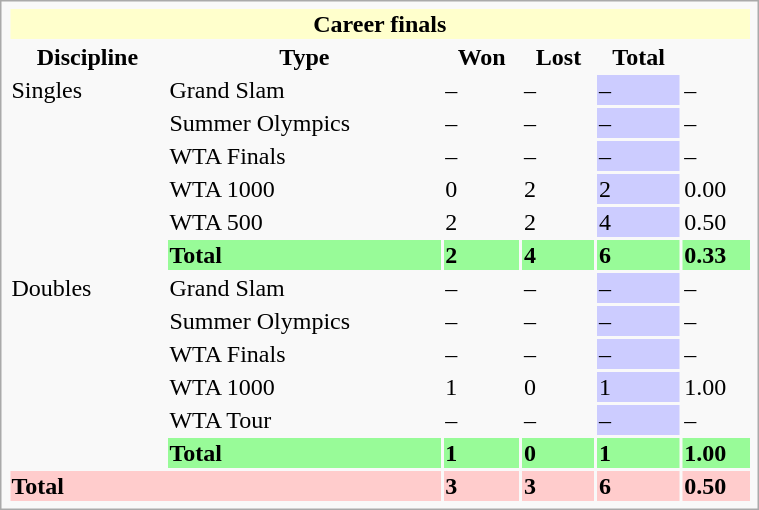<table class="infobox vcard vevent nowrap" width=40%>
<tr bgcolor=ffffcc>
<th colspan=6>Career finals</th>
</tr>
<tr>
<th>Discipline</th>
<th>Type</th>
<th>Won</th>
<th>Lost</th>
<th>Total</th>
<th></th>
</tr>
<tr>
<td rowspan=6>Singles</td>
<td>Grand Slam</td>
<td>–</td>
<td>–</td>
<td bgcolor="CCCCFF">–</td>
<td>–</td>
</tr>
<tr>
<td>Summer Olympics</td>
<td>–</td>
<td>–</td>
<td bgcolor="CCCCFF">–</td>
<td>–</td>
</tr>
<tr>
<td>WTA Finals</td>
<td>–</td>
<td>–</td>
<td bgcolor=CCCCFF>–</td>
<td>–</td>
</tr>
<tr>
<td>WTA 1000</td>
<td>0</td>
<td>2</td>
<td bgcolor="CCCCFF">2</td>
<td>0.00</td>
</tr>
<tr>
<td>WTA 500</td>
<td>2</td>
<td>2</td>
<td bgcolor="CCCCFF">4</td>
<td>0.50</td>
</tr>
<tr style="font-weight:bold;background:#98FB98;">
<td>Total</td>
<td>2</td>
<td>4</td>
<td>6</td>
<td>0.33</td>
</tr>
<tr>
<td rowspan=6>Doubles</td>
<td>Grand Slam</td>
<td>–</td>
<td>–</td>
<td bgcolor="CCCCFF">–</td>
<td>–</td>
</tr>
<tr>
<td>Summer Olympics</td>
<td>–</td>
<td>–</td>
<td bgcolor=CCCCFF>–</td>
<td>–</td>
</tr>
<tr>
<td>WTA Finals</td>
<td>–</td>
<td>–</td>
<td bgcolor=CCCCFF>–</td>
<td>–</td>
</tr>
<tr>
<td>WTA 1000</td>
<td>1</td>
<td>0</td>
<td bgcolor="CCCCFF">1</td>
<td>1.00</td>
</tr>
<tr>
<td>WTA Tour</td>
<td>–</td>
<td>–</td>
<td bgcolor="CCCCFF">–</td>
<td>–</td>
</tr>
<tr style="font-weight:bold;background:#98FB98;">
<td>Total</td>
<td>1</td>
<td>0</td>
<td>1</td>
<td>1.00</td>
</tr>
<tr style="font-weight:bold;background:#FCC;">
<td colspan="2">Total</td>
<td>3</td>
<td>3</td>
<td>6</td>
<td>0.50</td>
</tr>
</table>
